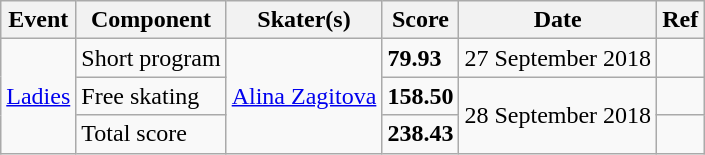<table class="wikitable sortable">
<tr>
<th>Event</th>
<th>Component</th>
<th>Skater(s)</th>
<th>Score</th>
<th>Date</th>
<th>Ref</th>
</tr>
<tr>
<td rowspan=3><a href='#'>Ladies</a></td>
<td>Short program</td>
<td rowspan=3> <a href='#'>Alina Zagitova</a></td>
<td><strong>79.93</strong></td>
<td>27 September 2018</td>
<td></td>
</tr>
<tr>
<td>Free skating</td>
<td><strong>158.50</strong></td>
<td rowspan=2>28 September 2018</td>
<td></td>
</tr>
<tr>
<td>Total score</td>
<td><strong>238.43</strong></td>
<td></td>
</tr>
</table>
